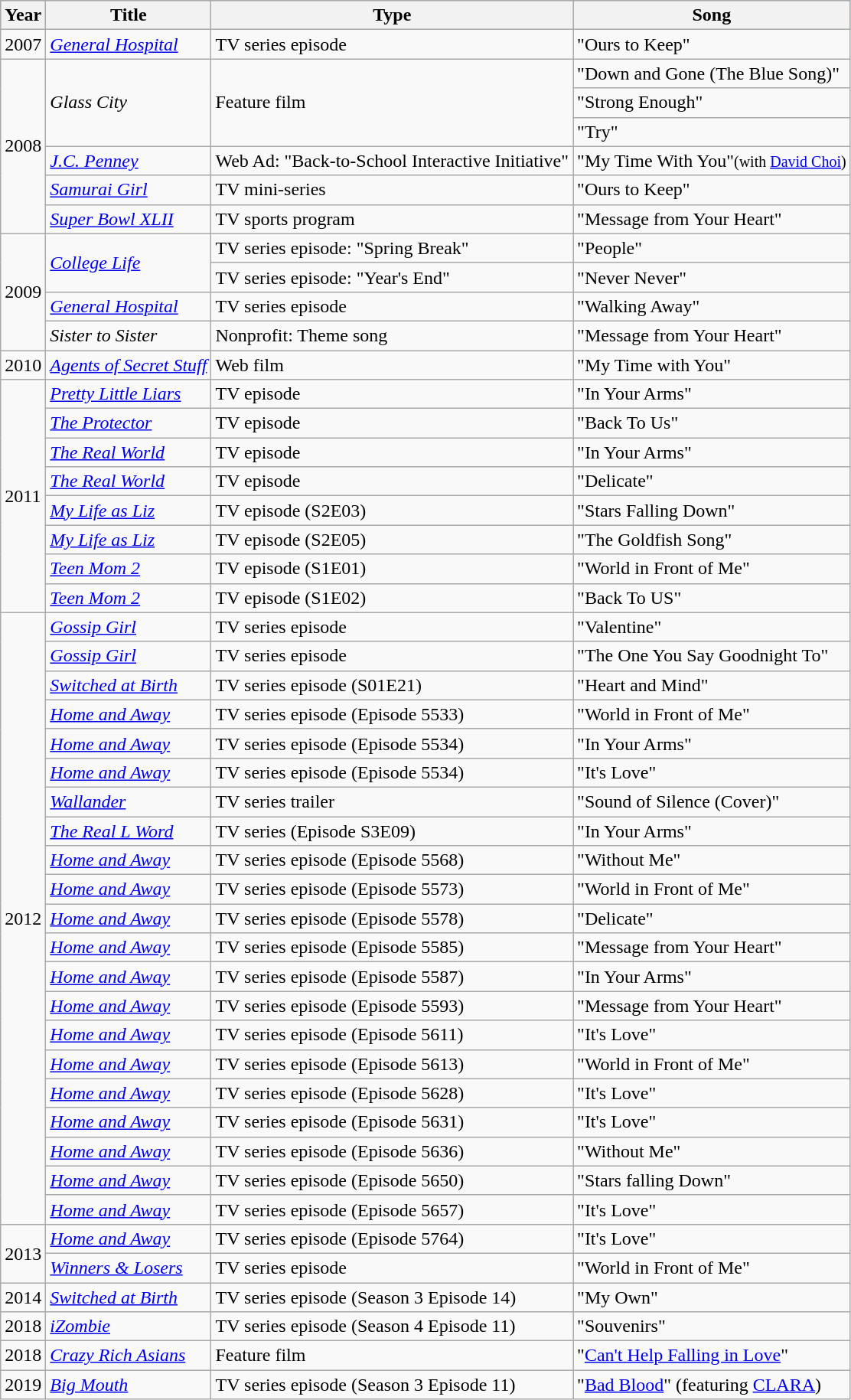<table class="wikitable">
<tr style="background:#b0c4de; text-align:center;">
<th>Year</th>
<th>Title</th>
<th>Type</th>
<th>Song</th>
</tr>
<tr>
<td>2007</td>
<td><em><a href='#'>General Hospital</a></em></td>
<td>TV series episode</td>
<td>"Ours to Keep"</td>
</tr>
<tr>
<td rowspan="6">2008</td>
<td rowspan="3"><em>Glass City</em></td>
<td rowspan="3">Feature film</td>
<td>"Down and Gone (The Blue Song)"</td>
</tr>
<tr>
<td>"Strong Enough"</td>
</tr>
<tr>
<td>"Try"</td>
</tr>
<tr>
<td><em><a href='#'>J.C. Penney</a></em></td>
<td>Web Ad: "Back-to-School Interactive Initiative"</td>
<td>"My Time With You"<small>(with <a href='#'>David Choi</a>)</small></td>
</tr>
<tr>
<td><em><a href='#'>Samurai Girl</a></em></td>
<td>TV mini-series</td>
<td>"Ours to Keep"</td>
</tr>
<tr>
<td><em><a href='#'>Super Bowl XLII</a></em></td>
<td>TV sports program</td>
<td>"Message from Your Heart"</td>
</tr>
<tr>
<td rowspan="4">2009</td>
<td rowspan="2"><em><a href='#'>College Life</a></em></td>
<td>TV series episode: "Spring Break"</td>
<td>"People"</td>
</tr>
<tr>
<td>TV series episode: "Year's End"</td>
<td>"Never Never"</td>
</tr>
<tr>
<td><em><a href='#'>General Hospital</a></em></td>
<td>TV series episode</td>
<td>"Walking Away"</td>
</tr>
<tr>
<td><em>Sister to Sister</em></td>
<td>Nonprofit: Theme song</td>
<td>"Message from Your Heart"</td>
</tr>
<tr>
<td>2010</td>
<td><em><a href='#'>Agents of Secret Stuff</a></em></td>
<td>Web film</td>
<td>"My Time with You"</td>
</tr>
<tr>
<td rowspan="8">2011</td>
<td><em><a href='#'>Pretty Little Liars</a></em></td>
<td>TV episode</td>
<td>"In Your Arms"</td>
</tr>
<tr>
<td><em><a href='#'>The Protector</a></em></td>
<td>TV episode</td>
<td>"Back To Us"</td>
</tr>
<tr>
<td><em><a href='#'>The Real World</a></em></td>
<td>TV episode</td>
<td>"In Your Arms"</td>
</tr>
<tr>
<td><em><a href='#'>The Real World</a></em></td>
<td>TV episode</td>
<td>"Delicate"</td>
</tr>
<tr>
<td><em><a href='#'>My Life as Liz</a></em></td>
<td>TV episode (S2E03)</td>
<td>"Stars Falling Down"</td>
</tr>
<tr>
<td><em><a href='#'>My Life as Liz</a></em></td>
<td>TV episode (S2E05)</td>
<td>"The Goldfish Song"</td>
</tr>
<tr>
<td><em><a href='#'>Teen Mom 2</a></em></td>
<td>TV episode (S1E01)</td>
<td>"World in Front of Me"</td>
</tr>
<tr>
<td><em><a href='#'>Teen Mom 2</a></em></td>
<td>TV episode (S1E02)</td>
<td>"Back To US"</td>
</tr>
<tr>
<td rowspan="21">2012</td>
<td><em><a href='#'>Gossip Girl</a></em></td>
<td>TV series episode</td>
<td>"Valentine"</td>
</tr>
<tr>
<td><em><a href='#'>Gossip Girl</a></em></td>
<td>TV series episode</td>
<td>"The One You Say Goodnight To"</td>
</tr>
<tr>
<td><em><a href='#'>Switched at Birth</a></em></td>
<td>TV series episode (S01E21)</td>
<td>"Heart and Mind"</td>
</tr>
<tr>
<td><em><a href='#'>Home and Away</a></em></td>
<td>TV series episode (Episode 5533)</td>
<td>"World in Front of Me"</td>
</tr>
<tr>
<td><em><a href='#'>Home and Away</a></em></td>
<td>TV series episode (Episode 5534)</td>
<td>"In Your Arms"</td>
</tr>
<tr>
<td><em><a href='#'>Home and Away</a></em></td>
<td>TV series episode (Episode 5534)</td>
<td>"It's Love"</td>
</tr>
<tr>
<td><em><a href='#'>Wallander</a></em></td>
<td>TV series trailer</td>
<td>"Sound of Silence (Cover)"</td>
</tr>
<tr>
<td><em><a href='#'>The Real L Word</a></em></td>
<td>TV series (Episode S3E09)</td>
<td>"In Your Arms"</td>
</tr>
<tr>
<td><em><a href='#'>Home and Away</a></em></td>
<td>TV series episode (Episode 5568)</td>
<td>"Without Me"</td>
</tr>
<tr>
<td><em><a href='#'>Home and Away</a></em></td>
<td>TV series episode (Episode 5573)</td>
<td>"World in Front of Me"</td>
</tr>
<tr>
<td><em><a href='#'>Home and Away</a></em></td>
<td>TV series episode (Episode 5578)</td>
<td>"Delicate"</td>
</tr>
<tr>
<td><em><a href='#'>Home and Away</a></em></td>
<td>TV series episode (Episode 5585)</td>
<td>"Message from Your Heart"</td>
</tr>
<tr>
<td><em><a href='#'>Home and Away</a></em></td>
<td>TV series episode (Episode 5587)</td>
<td>"In Your Arms"</td>
</tr>
<tr>
<td><em><a href='#'>Home and Away</a></em></td>
<td>TV series episode (Episode 5593)</td>
<td>"Message from Your Heart"</td>
</tr>
<tr>
<td><em><a href='#'>Home and Away</a></em></td>
<td>TV series episode (Episode 5611)</td>
<td>"It's Love"</td>
</tr>
<tr>
<td><em><a href='#'>Home and Away</a></em></td>
<td>TV series episode (Episode 5613)</td>
<td>"World in Front of Me"</td>
</tr>
<tr>
<td><em><a href='#'>Home and Away</a></em></td>
<td>TV series episode (Episode 5628)</td>
<td>"It's Love"</td>
</tr>
<tr>
<td><em><a href='#'>Home and Away</a></em></td>
<td>TV series episode (Episode 5631)</td>
<td>"It's Love"</td>
</tr>
<tr>
<td><em><a href='#'>Home and Away</a></em></td>
<td>TV series episode (Episode 5636)</td>
<td>"Without Me"</td>
</tr>
<tr>
<td><em><a href='#'>Home and Away</a></em></td>
<td>TV series episode (Episode 5650)</td>
<td>"Stars falling Down"</td>
</tr>
<tr>
<td><em><a href='#'>Home and Away</a></em></td>
<td>TV series episode (Episode 5657)</td>
<td>"It's Love"</td>
</tr>
<tr>
<td rowspan="2">2013</td>
<td><em><a href='#'>Home and Away</a></em></td>
<td>TV series episode (Episode 5764)</td>
<td>"It's Love"</td>
</tr>
<tr>
<td><em><a href='#'>Winners & Losers</a></em></td>
<td>TV series episode</td>
<td>"World in Front of Me"</td>
</tr>
<tr>
<td>2014</td>
<td><em><a href='#'>Switched at Birth</a></em></td>
<td>TV series episode (Season 3 Episode 14)</td>
<td>"My Own"</td>
</tr>
<tr>
<td>2018</td>
<td><em><a href='#'>iZombie</a></em></td>
<td>TV series episode (Season 4 Episode 11)</td>
<td>"Souvenirs"</td>
</tr>
<tr>
<td>2018</td>
<td><em><a href='#'>Crazy Rich Asians</a></em></td>
<td>Feature film</td>
<td>"<a href='#'>Can't Help Falling in Love</a>"</td>
</tr>
<tr>
<td>2019</td>
<td><em><a href='#'>Big Mouth</a></em></td>
<td>TV series episode (Season 3 Episode 11)</td>
<td>"<a href='#'>Bad Blood</a>" (featuring <a href='#'>CLARA</a>)</td>
</tr>
</table>
